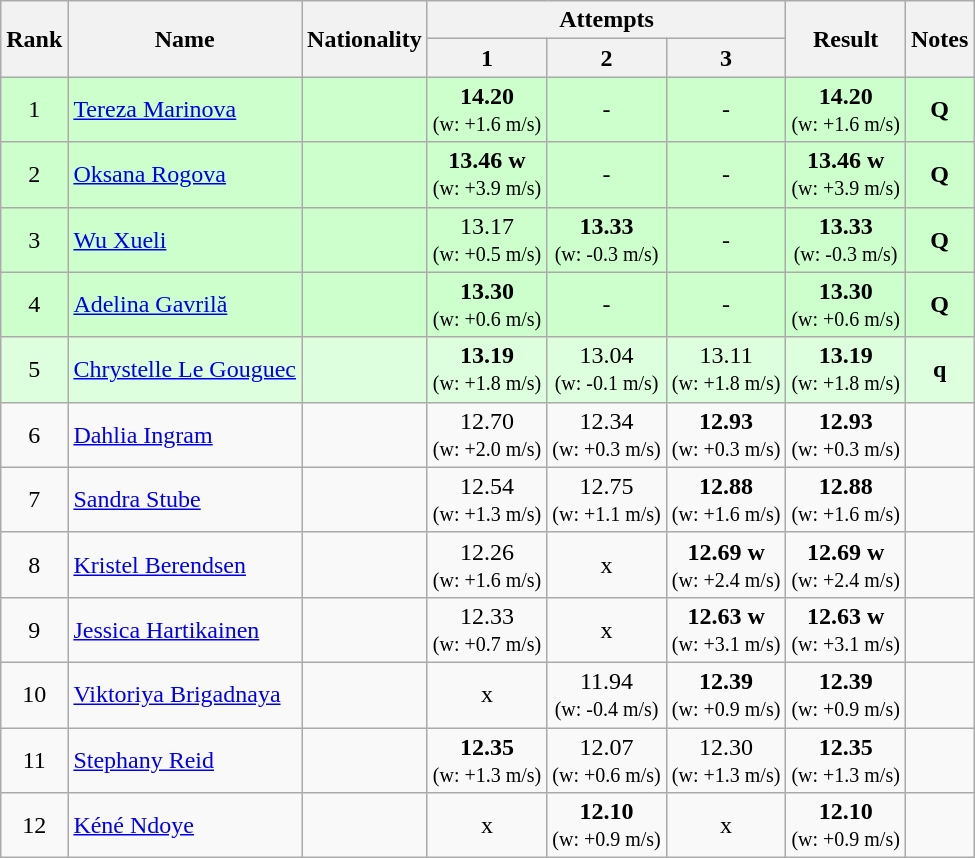<table class="wikitable sortable" style="text-align:center">
<tr>
<th rowspan=2>Rank</th>
<th rowspan=2>Name</th>
<th rowspan=2>Nationality</th>
<th colspan=3>Attempts</th>
<th rowspan=2>Result</th>
<th rowspan=2>Notes</th>
</tr>
<tr>
<th>1</th>
<th>2</th>
<th>3</th>
</tr>
<tr bgcolor=ccffcc>
<td>1</td>
<td align=left><a href='#'>Tereza Marinova</a></td>
<td align=left></td>
<td><strong>14.20</strong><br><small>(w: +1.6 m/s)</small></td>
<td>-</td>
<td>-</td>
<td><strong>14.20</strong> <br><small>(w: +1.6 m/s)</small></td>
<td><strong>Q</strong></td>
</tr>
<tr bgcolor=ccffcc>
<td>2</td>
<td align=left><a href='#'>Oksana Rogova</a></td>
<td align=left></td>
<td><strong>13.46</strong> <strong>w</strong> <br><small>(w: +3.9 m/s)</small></td>
<td>-</td>
<td>-</td>
<td><strong>13.46</strong>  <strong>w</strong> <br><small>(w: +3.9 m/s)</small></td>
<td><strong>Q</strong></td>
</tr>
<tr bgcolor=ccffcc>
<td>3</td>
<td align=left><a href='#'>Wu Xueli</a></td>
<td align=left></td>
<td>13.17<br><small>(w: +0.5 m/s)</small></td>
<td><strong>13.33</strong><br><small>(w: -0.3 m/s)</small></td>
<td>-</td>
<td><strong>13.33</strong> <br><small>(w: -0.3 m/s)</small></td>
<td><strong>Q</strong></td>
</tr>
<tr bgcolor=ccffcc>
<td>4</td>
<td align=left><a href='#'>Adelina Gavrilă</a></td>
<td align=left></td>
<td><strong>13.30</strong><br><small>(w: +0.6 m/s)</small></td>
<td>-</td>
<td>-</td>
<td><strong>13.30</strong> <br><small>(w: +0.6 m/s)</small></td>
<td><strong>Q</strong></td>
</tr>
<tr bgcolor=ddffdd>
<td>5</td>
<td align=left><a href='#'>Chrystelle Le Gouguec</a></td>
<td align=left></td>
<td><strong>13.19</strong><br><small>(w: +1.8 m/s)</small></td>
<td>13.04<br><small>(w: -0.1 m/s)</small></td>
<td>13.11<br><small>(w: +1.8 m/s)</small></td>
<td><strong>13.19</strong> <br><small>(w: +1.8 m/s)</small></td>
<td><strong>q</strong></td>
</tr>
<tr>
<td>6</td>
<td align=left><a href='#'>Dahlia Ingram</a></td>
<td align=left></td>
<td>12.70<br><small>(w: +2.0 m/s)</small></td>
<td>12.34<br><small>(w: +0.3 m/s)</small></td>
<td><strong>12.93</strong><br><small>(w: +0.3 m/s)</small></td>
<td><strong>12.93</strong> <br><small>(w: +0.3 m/s)</small></td>
<td></td>
</tr>
<tr>
<td>7</td>
<td align=left><a href='#'>Sandra Stube</a></td>
<td align=left></td>
<td>12.54<br><small>(w: +1.3 m/s)</small></td>
<td>12.75<br><small>(w: +1.1 m/s)</small></td>
<td><strong>12.88</strong><br><small>(w: +1.6 m/s)</small></td>
<td><strong>12.88</strong> <br><small>(w: +1.6 m/s)</small></td>
<td></td>
</tr>
<tr>
<td>8</td>
<td align=left><a href='#'>Kristel Berendsen</a></td>
<td align=left></td>
<td>12.26<br><small>(w: +1.6 m/s)</small></td>
<td>x</td>
<td><strong>12.69</strong> <strong>w</strong> <br><small>(w: +2.4 m/s)</small></td>
<td><strong>12.69</strong>  <strong>w</strong> <br><small>(w: +2.4 m/s)</small></td>
<td></td>
</tr>
<tr>
<td>9</td>
<td align=left><a href='#'>Jessica Hartikainen</a></td>
<td align=left></td>
<td>12.33<br><small>(w: +0.7 m/s)</small></td>
<td>x</td>
<td><strong>12.63</strong> <strong>w</strong> <br><small>(w: +3.1 m/s)</small></td>
<td><strong>12.63</strong>  <strong>w</strong> <br><small>(w: +3.1 m/s)</small></td>
<td></td>
</tr>
<tr>
<td>10</td>
<td align=left><a href='#'>Viktoriya Brigadnaya</a></td>
<td align=left></td>
<td>x</td>
<td>11.94<br><small>(w: -0.4 m/s)</small></td>
<td><strong>12.39</strong><br><small>(w: +0.9 m/s)</small></td>
<td><strong>12.39</strong> <br><small>(w: +0.9 m/s)</small></td>
<td></td>
</tr>
<tr>
<td>11</td>
<td align=left><a href='#'>Stephany Reid</a></td>
<td align=left></td>
<td><strong>12.35</strong><br><small>(w: +1.3 m/s)</small></td>
<td>12.07<br><small>(w: +0.6 m/s)</small></td>
<td>12.30<br><small>(w: +1.3 m/s)</small></td>
<td><strong>12.35</strong> <br><small>(w: +1.3 m/s)</small></td>
<td></td>
</tr>
<tr>
<td>12</td>
<td align=left><a href='#'>Kéné Ndoye</a></td>
<td align=left></td>
<td>x</td>
<td><strong>12.10</strong><br><small>(w: +0.9 m/s)</small></td>
<td>x</td>
<td><strong>12.10</strong> <br><small>(w: +0.9 m/s)</small></td>
<td></td>
</tr>
</table>
